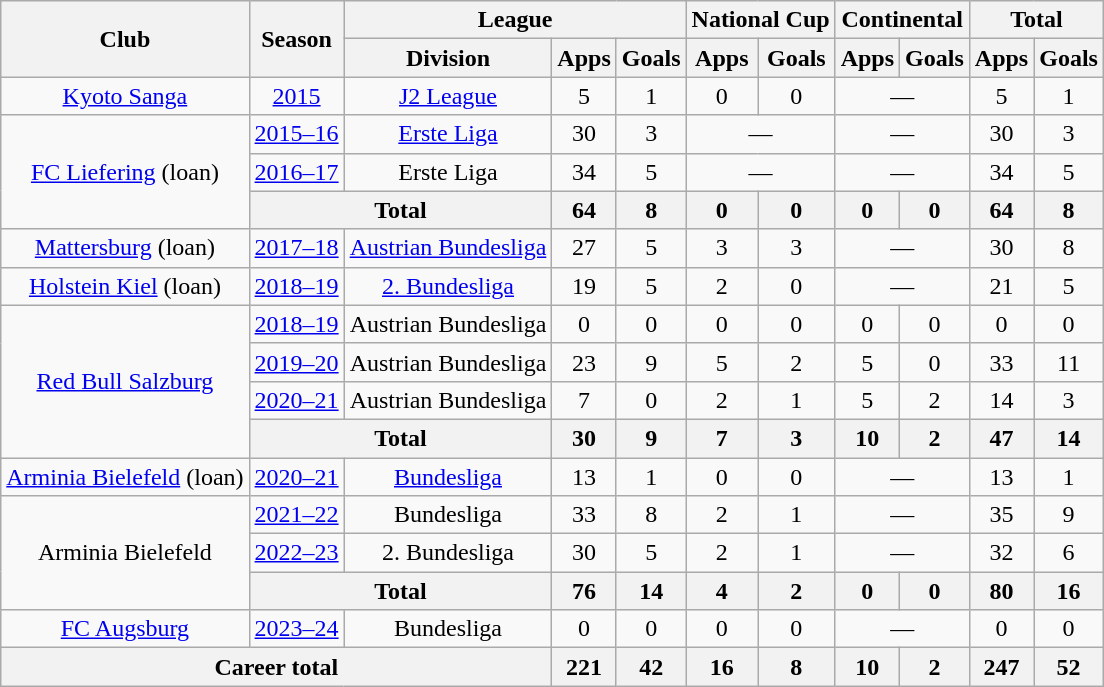<table class="wikitable" style="text-align:center">
<tr>
<th rowspan="2">Club</th>
<th rowspan="2">Season</th>
<th colspan="3">League</th>
<th colspan="2">National Cup</th>
<th colspan="2">Continental</th>
<th colspan="2">Total</th>
</tr>
<tr>
<th>Division</th>
<th>Apps</th>
<th>Goals</th>
<th>Apps</th>
<th>Goals</th>
<th>Apps</th>
<th>Goals</th>
<th>Apps</th>
<th>Goals</th>
</tr>
<tr>
<td><a href='#'>Kyoto Sanga</a></td>
<td><a href='#'>2015</a></td>
<td><a href='#'>J2 League</a></td>
<td>5</td>
<td>1</td>
<td>0</td>
<td>0</td>
<td colspan="2">—</td>
<td>5</td>
<td>1</td>
</tr>
<tr>
<td rowspan="3"><a href='#'>FC Liefering</a> (loan)</td>
<td><a href='#'>2015–16</a></td>
<td><a href='#'>Erste Liga</a></td>
<td>30</td>
<td>3</td>
<td colspan="2">—</td>
<td colspan="2">—</td>
<td>30</td>
<td>3</td>
</tr>
<tr>
<td><a href='#'>2016–17</a></td>
<td>Erste Liga</td>
<td>34</td>
<td>5</td>
<td colspan="2">—</td>
<td colspan="2">—</td>
<td>34</td>
<td>5</td>
</tr>
<tr>
<th colspan="2">Total</th>
<th>64</th>
<th>8</th>
<th>0</th>
<th>0</th>
<th>0</th>
<th>0</th>
<th>64</th>
<th>8</th>
</tr>
<tr>
<td><a href='#'>Mattersburg</a> (loan)</td>
<td><a href='#'>2017–18</a></td>
<td><a href='#'>Austrian Bundesliga</a></td>
<td>27</td>
<td>5</td>
<td>3</td>
<td>3</td>
<td colspan="2">—</td>
<td>30</td>
<td>8</td>
</tr>
<tr>
<td><a href='#'>Holstein Kiel</a> (loan)</td>
<td><a href='#'>2018–19</a></td>
<td><a href='#'>2. Bundesliga</a></td>
<td>19</td>
<td>5</td>
<td>2</td>
<td>0</td>
<td colspan="2">—</td>
<td>21</td>
<td>5</td>
</tr>
<tr>
<td rowspan="4"><a href='#'>Red Bull Salzburg</a></td>
<td><a href='#'>2018–19</a></td>
<td>Austrian Bundesliga</td>
<td>0</td>
<td>0</td>
<td>0</td>
<td>0</td>
<td>0</td>
<td>0</td>
<td>0</td>
<td>0</td>
</tr>
<tr>
<td><a href='#'>2019–20</a></td>
<td>Austrian Bundesliga</td>
<td>23</td>
<td>9</td>
<td>5</td>
<td>2</td>
<td>5</td>
<td>0</td>
<td>33</td>
<td>11</td>
</tr>
<tr>
<td><a href='#'>2020–21</a></td>
<td>Austrian Bundesliga</td>
<td>7</td>
<td>0</td>
<td>2</td>
<td>1</td>
<td>5</td>
<td>2</td>
<td>14</td>
<td>3</td>
</tr>
<tr>
<th colspan="2">Total</th>
<th>30</th>
<th>9</th>
<th>7</th>
<th>3</th>
<th>10</th>
<th>2</th>
<th>47</th>
<th>14</th>
</tr>
<tr>
<td><a href='#'>Arminia Bielefeld</a> (loan)</td>
<td><a href='#'>2020–21</a></td>
<td><a href='#'>Bundesliga</a></td>
<td>13</td>
<td>1</td>
<td>0</td>
<td>0</td>
<td colspan="2">—</td>
<td>13</td>
<td>1</td>
</tr>
<tr>
<td rowspan="3">Arminia Bielefeld</td>
<td><a href='#'>2021–22</a></td>
<td>Bundesliga</td>
<td>33</td>
<td>8</td>
<td>2</td>
<td>1</td>
<td colspan="2">—</td>
<td>35</td>
<td>9</td>
</tr>
<tr>
<td><a href='#'>2022–23</a></td>
<td>2. Bundesliga</td>
<td>30</td>
<td>5</td>
<td>2</td>
<td>1</td>
<td colspan="2">—</td>
<td>32</td>
<td>6</td>
</tr>
<tr>
<th colspan="2">Total</th>
<th>76</th>
<th>14</th>
<th>4</th>
<th>2</th>
<th>0</th>
<th>0</th>
<th>80</th>
<th>16</th>
</tr>
<tr>
<td><a href='#'>FC Augsburg</a></td>
<td><a href='#'>2023–24</a></td>
<td>Bundesliga</td>
<td>0</td>
<td>0</td>
<td>0</td>
<td>0</td>
<td colspan="2">—</td>
<td>0</td>
<td>0</td>
</tr>
<tr>
<th colspan="3">Career total</th>
<th>221</th>
<th>42</th>
<th>16</th>
<th>8</th>
<th>10</th>
<th>2</th>
<th>247</th>
<th>52</th>
</tr>
</table>
